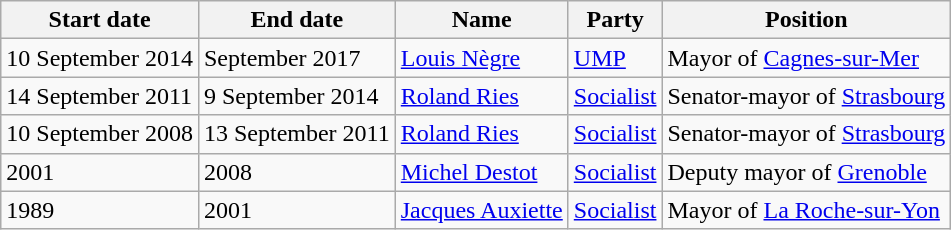<table class="wikitable sortable">
<tr>
<th>Start date</th>
<th>End date</th>
<th>Name</th>
<th>Party</th>
<th>Position</th>
</tr>
<tr>
<td>10 September 2014</td>
<td>September 2017</td>
<td><a href='#'>Louis Nègre</a></td>
<td><a href='#'>UMP</a></td>
<td>Mayor of <a href='#'>Cagnes-sur-Mer</a></td>
</tr>
<tr>
<td>14 September 2011</td>
<td>9 September 2014</td>
<td><a href='#'>Roland Ries</a></td>
<td><a href='#'>Socialist</a></td>
<td>Senator-mayor of <a href='#'>Strasbourg</a></td>
</tr>
<tr>
<td>10 September 2008</td>
<td>13 September 2011</td>
<td><a href='#'>Roland Ries</a></td>
<td><a href='#'>Socialist</a></td>
<td>Senator-mayor of <a href='#'>Strasbourg</a></td>
</tr>
<tr>
<td>2001</td>
<td>2008</td>
<td><a href='#'>Michel Destot</a></td>
<td><a href='#'>Socialist</a></td>
<td>Deputy mayor of <a href='#'>Grenoble</a></td>
</tr>
<tr>
<td>1989</td>
<td>2001</td>
<td><a href='#'>Jacques Auxiette</a></td>
<td><a href='#'>Socialist</a></td>
<td>Mayor of <a href='#'>La Roche-sur-Yon</a></td>
</tr>
</table>
